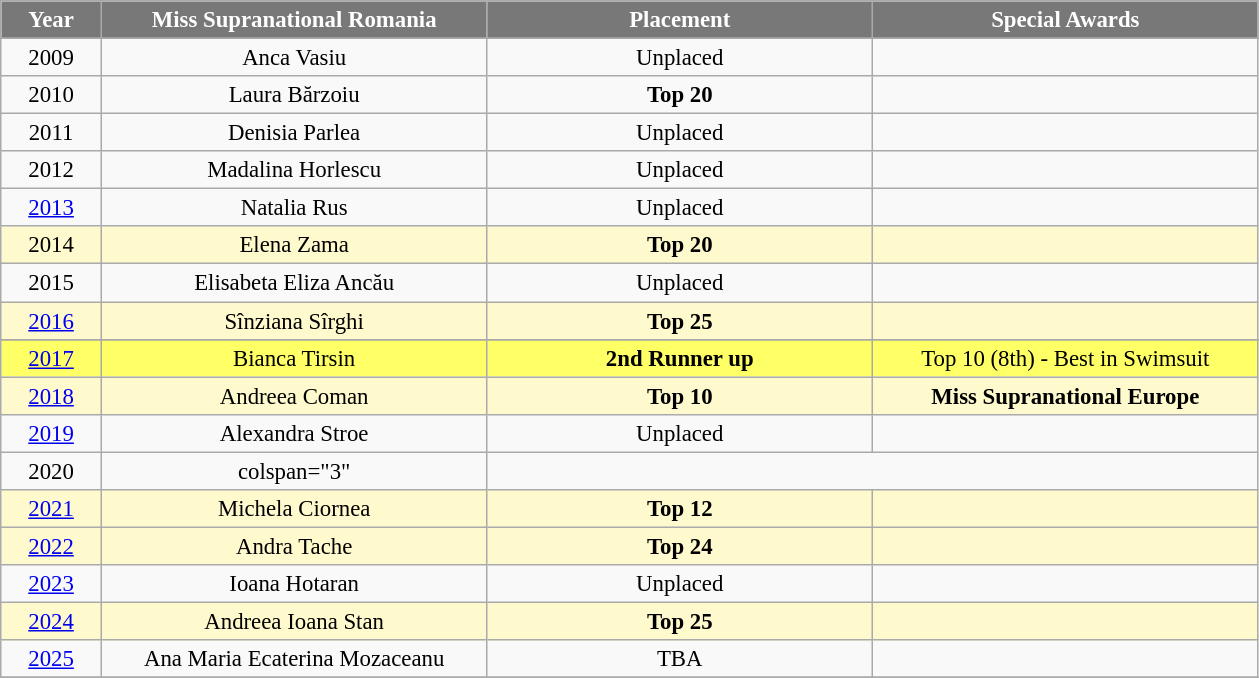<table class="wikitable sortable" style="font-size: 95%; text-align:center">
<tr>
<th width="60" style="background-color:#787878;color:#FFFFFF;">Year</th>
<th width="250" style="background-color:#787878;color:#FFFFFF;">Miss Supranational Romania</th>
<th width="250" style="background-color:#787878;color:#FFFFFF;">Placement</th>
<th width="250" style="background-color:#787878;color:#FFFFFF;">Special Awards</th>
</tr>
<tr style="background-color:#FFFACD;">
</tr>
<tr>
<td>2009</td>
<td>Anca Vasiu</td>
<td>Unplaced</td>
<td></td>
</tr>
<tr>
<td>2010</td>
<td>Laura Bărzoiu</td>
<td><strong>Top 20</strong></td>
<td></td>
</tr>
<tr>
<td>2011</td>
<td>Denisia Parlea</td>
<td>Unplaced</td>
<td></td>
</tr>
<tr>
<td>2012</td>
<td>Madalina Horlescu</td>
<td>Unplaced</td>
<td></td>
</tr>
<tr>
<td><a href='#'>2013</a></td>
<td>Natalia Rus</td>
<td>Unplaced</td>
<td></td>
</tr>
<tr style="background:#FFFACD;">
<td>2014</td>
<td>Elena Zama</td>
<td><strong>Top 20</strong></td>
<td></td>
</tr>
<tr>
<td>2015</td>
<td>Elisabeta Eliza Ancău</td>
<td>Unplaced</td>
<td></td>
</tr>
<tr style="background:#FFFACD;">
<td><a href='#'>2016</a></td>
<td>Sînziana Sîrghi</td>
<td><strong>Top 25</strong></td>
<td></td>
</tr>
<tr>
</tr>
<tr style="background:#FFFF66;">
<td><a href='#'>2017</a></td>
<td>Bianca Tirsin</td>
<td><strong>2nd Runner up</strong></td>
<td>Top 10 (8th) - Best in Swimsuit</td>
</tr>
<tr style="background:#FFFACD;">
<td><a href='#'>2018</a></td>
<td>Andreea Coman</td>
<td><strong>Top 10</strong></td>
<td><strong>Miss Supranational Europe</strong></td>
</tr>
<tr>
<td><a href='#'>2019</a></td>
<td>Alexandra Stroe</td>
<td>Unplaced</td>
<td></td>
</tr>
<tr>
<td>2020</td>
<td>colspan="3" </td>
</tr>
<tr style="background:#FFFACD;">
<td><a href='#'>2021</a></td>
<td>Michela Ciornea</td>
<td><strong>Top 12</strong></td>
<td></td>
</tr>
<tr style="background:#FFFACD;">
<td><a href='#'>2022</a></td>
<td>Andra Tache</td>
<td><strong>Top 24</strong></td>
<td></td>
</tr>
<tr>
<td><a href='#'>2023</a></td>
<td>Ioana Hotaran</td>
<td>Unplaced</td>
<td></td>
</tr>
<tr style="background:#FFFACD;">
<td><a href='#'>2024</a></td>
<td>Andreea Ioana Stan</td>
<td><strong>Top 25</strong></td>
<td></td>
</tr>
<tr>
<td><a href='#'>2025</a></td>
<td>Ana Maria Ecaterina Mozaceanu</td>
<td>TBA</td>
<td></td>
</tr>
<tr>
</tr>
</table>
